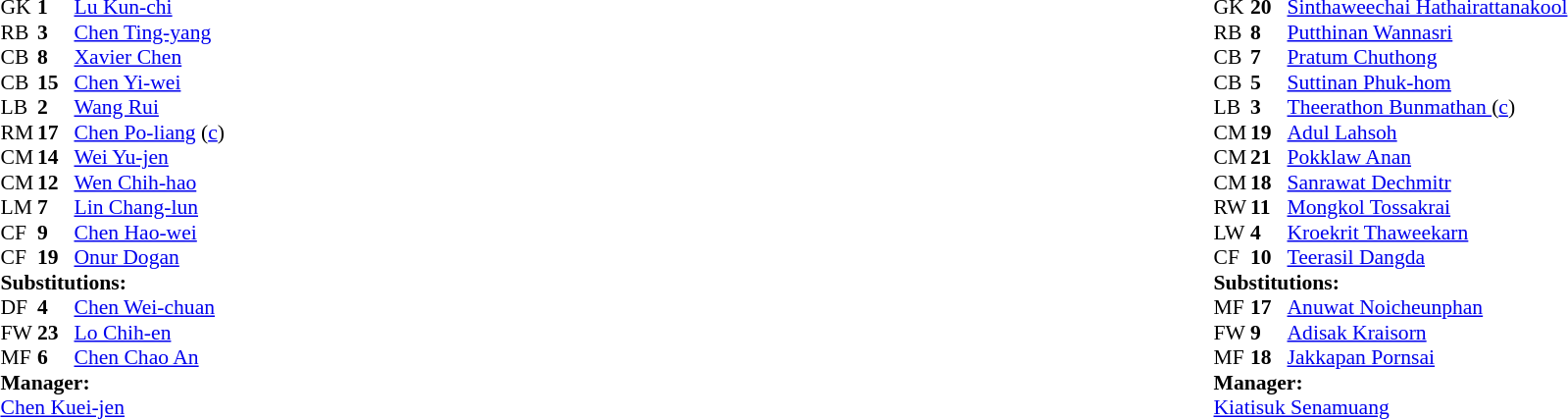<table width="100%">
<tr>
<td valign="top" width="40%"><br><table style="font-size:90%;" cellspacing="0" cellpadding="0">
<tr>
<th width="25"></th>
<th width="25"></th>
</tr>
<tr>
<td>GK</td>
<td><strong>1</strong></td>
<td><a href='#'>Lu Kun-chi</a></td>
</tr>
<tr>
<td>RB</td>
<td><strong>3</strong></td>
<td><a href='#'>Chen Ting-yang</a></td>
</tr>
<tr>
<td>CB</td>
<td><strong>8</strong></td>
<td><a href='#'>Xavier Chen</a></td>
</tr>
<tr>
<td>CB</td>
<td><strong>15</strong></td>
<td><a href='#'>Chen Yi-wei</a></td>
</tr>
<tr>
<td>LB</td>
<td><strong>2</strong></td>
<td><a href='#'>Wang Rui</a></td>
<td></td>
<td></td>
</tr>
<tr>
<td>RM</td>
<td><strong>17</strong></td>
<td><a href='#'>Chen Po-liang</a> (<a href='#'>c</a>)</td>
</tr>
<tr>
<td>CM</td>
<td><strong>14</strong></td>
<td><a href='#'>Wei Yu-jen</a></td>
</tr>
<tr>
<td>CM</td>
<td><strong>12</strong></td>
<td><a href='#'>Wen Chih-hao</a></td>
<td></td>
<td></td>
</tr>
<tr>
<td>LM</td>
<td><strong>7</strong></td>
<td><a href='#'>Lin Chang-lun</a></td>
</tr>
<tr>
<td>CF</td>
<td><strong>9</strong></td>
<td><a href='#'>Chen Hao-wei</a></td>
</tr>
<tr>
<td>CF</td>
<td><strong>19</strong></td>
<td><a href='#'>Onur Dogan</a></td>
<td></td>
<td></td>
</tr>
<tr>
<td colspan=3><strong>Substitutions:</strong></td>
</tr>
<tr>
<td>DF</td>
<td><strong>4</strong></td>
<td><a href='#'>Chen Wei-chuan</a></td>
<td></td>
<td></td>
</tr>
<tr>
<td>FW</td>
<td><strong>23</strong></td>
<td><a href='#'>Lo Chih-en</a></td>
<td></td>
<td></td>
</tr>
<tr>
<td>MF</td>
<td><strong>6</strong></td>
<td><a href='#'>Chen Chao An</a></td>
<td></td>
<td></td>
</tr>
<tr>
<td colspan=3><strong>Manager:</strong></td>
</tr>
<tr>
<td colspan=4> <a href='#'>Chen Kuei-jen</a></td>
</tr>
</table>
</td>
<td valign="top"></td>
<td valign="top" width="50%"><br><table style="font-size:90%;" cellspacing="0" cellpadding="0" align="center">
<tr>
<th width=25></th>
<th width=25></th>
</tr>
<tr>
<td>GK</td>
<td><strong>20</strong></td>
<td><a href='#'>Sinthaweechai Hathairattanakool</a></td>
</tr>
<tr>
<td>RB</td>
<td><strong>8</strong></td>
<td><a href='#'>Putthinan Wannasri</a></td>
</tr>
<tr>
<td>CB</td>
<td><strong>7</strong></td>
<td><a href='#'>Pratum Chuthong</a></td>
</tr>
<tr>
<td>CB</td>
<td><strong>5</strong></td>
<td><a href='#'>Suttinan Phuk-hom</a></td>
<td></td>
<td></td>
</tr>
<tr>
<td>LB</td>
<td><strong>3</strong></td>
<td><a href='#'>Theerathon Bunmathan </a>(<a href='#'>c</a>)</td>
</tr>
<tr>
<td>CM</td>
<td><strong>19</strong></td>
<td><a href='#'>Adul Lahsoh</a></td>
</tr>
<tr>
<td>CM</td>
<td><strong>21</strong></td>
<td><a href='#'>Pokklaw Anan</a></td>
</tr>
<tr>
<td>CM</td>
<td><strong>18</strong></td>
<td><a href='#'>Sanrawat Dechmitr</a></td>
<td></td>
<td></td>
</tr>
<tr>
<td>RW</td>
<td><strong>11</strong></td>
<td><a href='#'>Mongkol Tossakrai</a></td>
<td></td>
<td></td>
</tr>
<tr>
<td>LW</td>
<td><strong>4</strong></td>
<td><a href='#'>Kroekrit Thaweekarn</a></td>
<td></td>
<td></td>
</tr>
<tr>
<td>CF</td>
<td><strong>10</strong></td>
<td><a href='#'>Teerasil Dangda</a></td>
</tr>
<tr>
<td colspan=3><strong>Substitutions:</strong></td>
</tr>
<tr>
<td>MF</td>
<td><strong>17</strong></td>
<td><a href='#'>Anuwat Noicheunphan</a></td>
<td></td>
<td></td>
</tr>
<tr>
<td>FW</td>
<td><strong>9</strong></td>
<td><a href='#'>Adisak Kraisorn</a></td>
<td></td>
<td></td>
</tr>
<tr>
<td>MF</td>
<td><strong>18</strong></td>
<td><a href='#'>Jakkapan Pornsai</a></td>
<td></td>
<td></td>
</tr>
<tr>
<td colspan=3><strong>Manager:</strong></td>
</tr>
<tr>
<td colspan=4> <a href='#'>Kiatisuk Senamuang</a></td>
</tr>
</table>
</td>
</tr>
</table>
